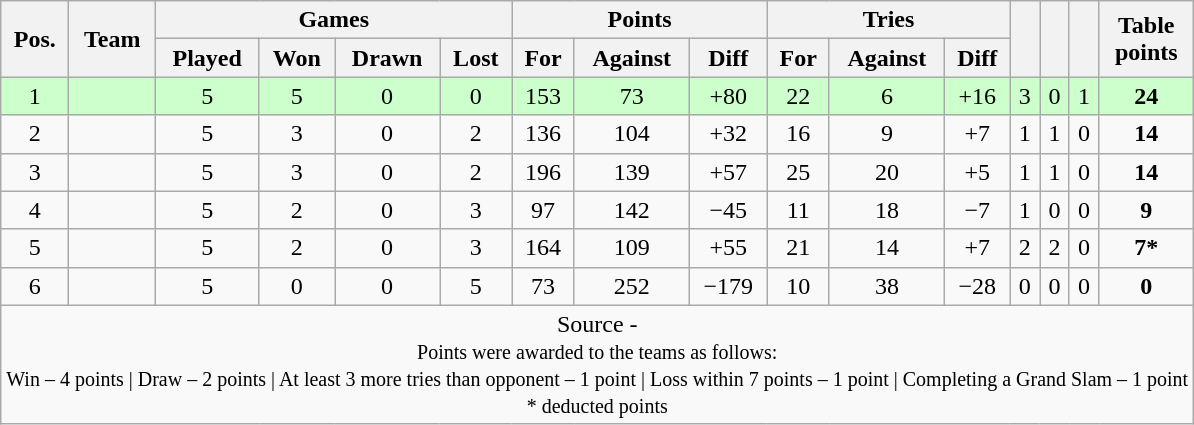<table class="wikitable" style="text-align:center">
<tr>
<th rowspan="2">Pos.</th>
<th rowspan="2">Team</th>
<th colspan="4">Games</th>
<th colspan="3">Points</th>
<th colspan="3">Tries</th>
<th rowspan="2"></th>
<th rowspan="2"></th>
<th rowspan="2"></th>
<th rowspan="2">Table<br>points</th>
</tr>
<tr>
<th>Played</th>
<th>Won</th>
<th>Drawn</th>
<th>Lost</th>
<th>For</th>
<th>Against</th>
<th>Diff</th>
<th>For</th>
<th>Against</th>
<th>Diff</th>
</tr>
<tr bgcolor="#ccffcc">
<td>1</td>
<td style="text-align:left"></td>
<td>5</td>
<td>5</td>
<td>0</td>
<td>0</td>
<td>153</td>
<td>73</td>
<td>+80</td>
<td>22</td>
<td>6</td>
<td>+16</td>
<td>3</td>
<td>0</td>
<td>1</td>
<td><strong>24</strong></td>
</tr>
<tr>
<td>2</td>
<td style="text-align:left"></td>
<td>5</td>
<td>3</td>
<td>0</td>
<td>2</td>
<td>136</td>
<td>104</td>
<td>+32</td>
<td>16</td>
<td>9</td>
<td>+7</td>
<td>1</td>
<td>1</td>
<td>0</td>
<td><strong>14</strong></td>
</tr>
<tr>
<td>3</td>
<td style="text-align:left"></td>
<td>5</td>
<td>3</td>
<td>0</td>
<td>2</td>
<td>196</td>
<td>139</td>
<td>+57</td>
<td>25</td>
<td>20</td>
<td>+5</td>
<td>1</td>
<td>1</td>
<td>0</td>
<td><strong>14</strong></td>
</tr>
<tr>
<td>4</td>
<td style="text-align:left"></td>
<td>5</td>
<td>2</td>
<td>0</td>
<td>3</td>
<td>97</td>
<td>142</td>
<td>−45</td>
<td>11</td>
<td>18</td>
<td>−7</td>
<td>1</td>
<td>0</td>
<td>0</td>
<td><strong>9</strong></td>
</tr>
<tr>
<td>5</td>
<td style="text-align:left"></td>
<td>5</td>
<td>2</td>
<td>0</td>
<td>3</td>
<td>164</td>
<td>109</td>
<td>+55</td>
<td>21</td>
<td>14</td>
<td>+7</td>
<td>2</td>
<td>2</td>
<td>0</td>
<td><strong>7*</strong></td>
</tr>
<tr>
<td>6</td>
<td style="text-align:left"></td>
<td>5</td>
<td>0</td>
<td>0</td>
<td>5</td>
<td>73</td>
<td>252</td>
<td>−179</td>
<td>10</td>
<td>38</td>
<td>−28</td>
<td>0</td>
<td>0</td>
<td>0</td>
<td><strong>0</strong></td>
</tr>
<tr>
<td colspan="100%" style="text-align:center">Source - <br><small>Points were awarded to the teams as follows:<br>Win – 4 points | Draw – 2 points | At least 3 more tries than opponent – 1 point | Loss within 7 points – 1 point | Completing a Grand Slam – 1 point<br>* deducted points</small></td>
</tr>
</table>
